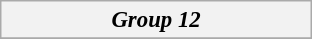<table class="wikitable collapsible collapsed" style="font-size:95%;">
<tr>
<th colspan="1" width="200"><em>Group 12</em></th>
</tr>
<tr>
</tr>
</table>
